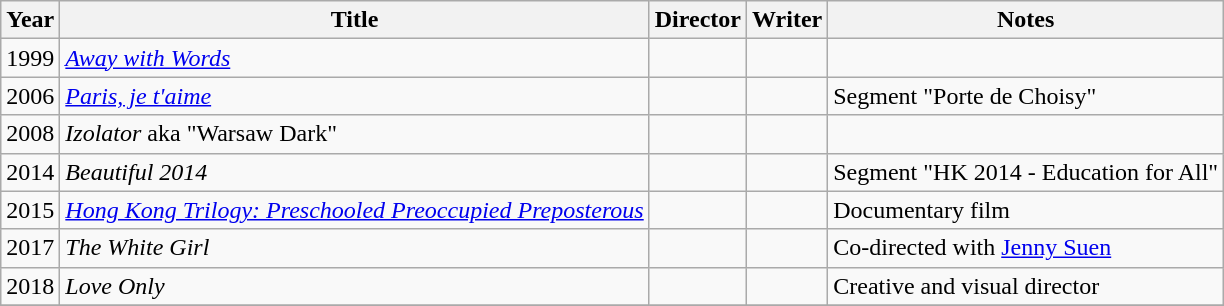<table class="wikitable">
<tr>
<th>Year</th>
<th>Title</th>
<th>Director</th>
<th>Writer</th>
<th>Notes</th>
</tr>
<tr>
<td>1999</td>
<td><em><a href='#'>Away with Words</a></em></td>
<td></td>
<td></td>
<td></td>
</tr>
<tr>
<td>2006</td>
<td><em><a href='#'>Paris, je t'aime</a></em></td>
<td></td>
<td></td>
<td>Segment "Porte de Choisy"</td>
</tr>
<tr>
<td>2008</td>
<td><em>Izolator</em> aka "Warsaw Dark"</td>
<td></td>
<td></td>
<td></td>
</tr>
<tr>
<td>2014</td>
<td><em>Beautiful 2014</em></td>
<td></td>
<td></td>
<td>Segment "HK 2014 - Education for All"</td>
</tr>
<tr>
<td>2015</td>
<td><em><a href='#'>Hong Kong Trilogy: Preschooled Preoccupied Preposterous</a></em></td>
<td></td>
<td></td>
<td>Documentary film</td>
</tr>
<tr>
<td>2017</td>
<td><em>The White Girl</em></td>
<td></td>
<td></td>
<td>Co-directed with <a href='#'>Jenny Suen</a></td>
</tr>
<tr>
<td>2018</td>
<td><em>Love Only</em></td>
<td></td>
<td></td>
<td>Creative and visual director</td>
</tr>
<tr>
</tr>
</table>
